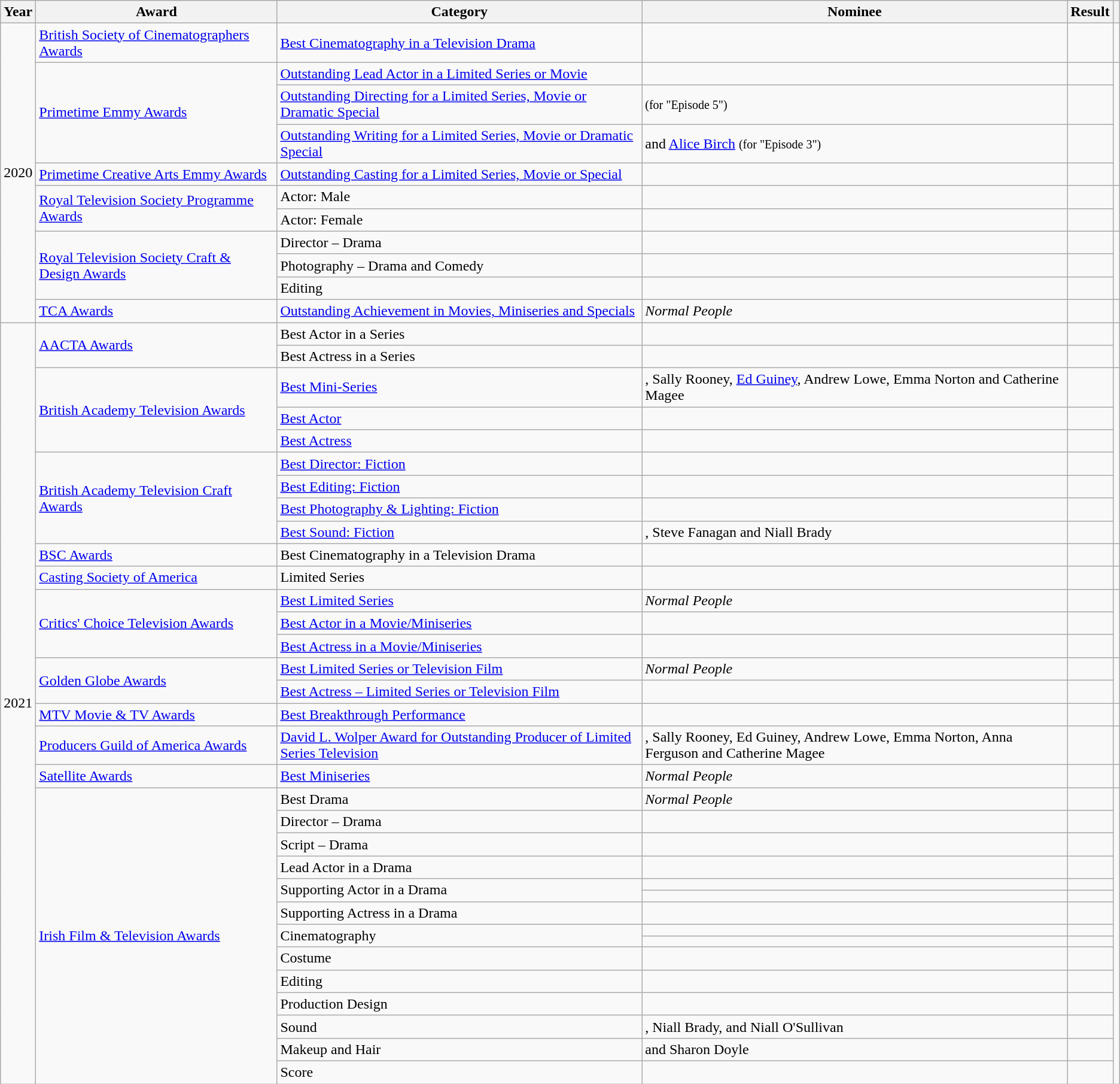<table class="wikitable sortable">
<tr>
<th>Year</th>
<th>Award</th>
<th>Category</th>
<th>Nominee</th>
<th>Result</th>
<th></th>
</tr>
<tr>
<td rowspan="11" style="text-align:center;">2020</td>
<td><a href='#'>British Society of Cinematographers Awards</a></td>
<td><a href='#'>Best Cinematography in a Television Drama</a></td>
<td> </td>
<td></td>
<td style="text-align:center;"></td>
</tr>
<tr>
<td rowspan="3"><a href='#'>Primetime Emmy Awards</a></td>
<td><a href='#'>Outstanding Lead Actor in a Limited Series or Movie</a></td>
<td></td>
<td></td>
<td style="text-align:center;" rowspan="4"></td>
</tr>
<tr>
<td><a href='#'>Outstanding Directing for a Limited Series, Movie or Dramatic Special</a></td>
<td> <small>(for "Episode 5")</small></td>
<td></td>
</tr>
<tr>
<td><a href='#'>Outstanding Writing for a Limited Series, Movie or Dramatic Special</a></td>
<td> and <a href='#'>Alice Birch</a> <small>(for "Episode 3")</small></td>
<td></td>
</tr>
<tr>
<td><a href='#'>Primetime Creative Arts Emmy Awards</a></td>
<td><a href='#'>Outstanding Casting for a Limited Series, Movie or Special</a></td>
<td></td>
<td></td>
</tr>
<tr>
<td rowspan="2"><a href='#'>Royal Television Society Programme Awards</a></td>
<td>Actor: Male</td>
<td></td>
<td></td>
<td style="text-align:center;" rowspan="2"></td>
</tr>
<tr>
<td>Actor: Female</td>
<td></td>
<td></td>
</tr>
<tr>
<td rowspan="3"><a href='#'>Royal Television Society Craft & Design Awards</a></td>
<td>Director – Drama</td>
<td></td>
<td></td>
<td style="text-align:center;" rowspan="3"></td>
</tr>
<tr>
<td>Photography – Drama and Comedy</td>
<td></td>
<td></td>
</tr>
<tr>
<td>Editing</td>
<td></td>
<td></td>
</tr>
<tr>
<td><a href='#'>TCA Awards</a></td>
<td><a href='#'>Outstanding Achievement in Movies, Miniseries and Specials</a></td>
<td><em>Normal People</em></td>
<td></td>
<td style="text-align:center;"></td>
</tr>
<tr>
<td rowspan="34" style="text-align:center;">2021</td>
<td rowspan="2"><a href='#'>AACTA Awards</a></td>
<td>Best Actor in a Series</td>
<td></td>
<td></td>
<td style="text-align:center;" rowspan="2"></td>
</tr>
<tr>
<td>Best Actress in a Series</td>
<td></td>
<td></td>
</tr>
<tr>
<td rowspan="3"><a href='#'>British Academy Television Awards</a></td>
<td><a href='#'>Best Mini-Series</a></td>
<td>, Sally Rooney, <a href='#'>Ed Guiney</a>, Andrew Lowe, Emma Norton and Catherine Magee</td>
<td></td>
<td style="text-align:center;" rowspan="7"></td>
</tr>
<tr>
<td><a href='#'>Best Actor</a></td>
<td></td>
<td></td>
</tr>
<tr>
<td><a href='#'>Best Actress</a></td>
<td></td>
<td></td>
</tr>
<tr>
<td rowspan="4"><a href='#'>British Academy Television Craft Awards</a></td>
<td><a href='#'>Best Director: Fiction</a></td>
<td></td>
<td></td>
</tr>
<tr>
<td><a href='#'>Best Editing: Fiction</a></td>
<td></td>
<td></td>
</tr>
<tr>
<td><a href='#'>Best Photography & Lighting: Fiction</a></td>
<td></td>
<td></td>
</tr>
<tr>
<td><a href='#'>Best Sound: Fiction</a></td>
<td>, Steve Fanagan and Niall Brady</td>
<td></td>
</tr>
<tr>
<td><a href='#'>BSC Awards</a></td>
<td>Best Cinematography in a Television Drama</td>
<td></td>
<td></td>
<td style="text-align:center;"></td>
</tr>
<tr>
<td><a href='#'>Casting Society of America</a></td>
<td>Limited Series</td>
<td></td>
<td></td>
<td style="text-align:center;"></td>
</tr>
<tr>
<td rowspan="3"><a href='#'>Critics' Choice Television Awards</a></td>
<td><a href='#'>Best Limited Series</a></td>
<td><em>Normal People</em></td>
<td></td>
<td style="text-align:center;" rowspan="3"></td>
</tr>
<tr>
<td><a href='#'>Best Actor in a Movie/Miniseries</a></td>
<td></td>
<td></td>
</tr>
<tr>
<td><a href='#'>Best Actress in a Movie/Miniseries</a></td>
<td></td>
<td></td>
</tr>
<tr>
<td rowspan="2"><a href='#'>Golden Globe Awards</a></td>
<td><a href='#'>Best Limited Series or Television Film</a></td>
<td><em>Normal People</em></td>
<td></td>
<td style="text-align:center;" rowspan="2"></td>
</tr>
<tr>
<td><a href='#'>Best Actress – Limited Series or Television Film</a></td>
<td></td>
<td></td>
</tr>
<tr>
<td><a href='#'>MTV Movie & TV Awards</a></td>
<td><a href='#'>Best Breakthrough Performance</a></td>
<td></td>
<td></td>
<td style="text-align:center;"></td>
</tr>
<tr>
<td><a href='#'>Producers Guild of America Awards</a></td>
<td><a href='#'>David L. Wolper Award for Outstanding Producer of Limited Series Television</a></td>
<td>, Sally Rooney, Ed Guiney, Andrew Lowe, Emma Norton, Anna Ferguson and Catherine Magee</td>
<td></td>
<td style="text-align:center;"></td>
</tr>
<tr>
<td><a href='#'>Satellite Awards</a></td>
<td><a href='#'>Best Miniseries</a></td>
<td><em>Normal People</em></td>
<td></td>
<td style="text-align:center;"></td>
</tr>
<tr>
<td rowspan="15"><a href='#'>Irish Film & Television Awards</a></td>
<td>Best Drama</td>
<td><em>Normal People</em></td>
<td></td>
<td style="text-align:center;" rowspan="15"></td>
</tr>
<tr>
<td>Director – Drama</td>
<td></td>
<td></td>
</tr>
<tr>
<td>Script – Drama</td>
<td></td>
<td></td>
</tr>
<tr>
<td>Lead Actor in a Drama</td>
<td></td>
<td></td>
</tr>
<tr>
<td rowspan="2">Supporting Actor in a Drama</td>
<td></td>
<td></td>
</tr>
<tr>
<td></td>
<td></td>
</tr>
<tr>
<td>Supporting Actress in a Drama</td>
<td></td>
<td></td>
</tr>
<tr>
<td rowspan="2">Cinematography</td>
<td></td>
<td></td>
</tr>
<tr>
<td></td>
<td></td>
</tr>
<tr>
<td>Costume</td>
<td></td>
<td></td>
</tr>
<tr>
<td>Editing</td>
<td></td>
<td></td>
</tr>
<tr>
<td>Production Design</td>
<td></td>
<td></td>
</tr>
<tr>
<td>Sound</td>
<td>, Niall Brady, and Niall O'Sullivan</td>
<td></td>
</tr>
<tr>
<td>Makeup and Hair</td>
<td> and Sharon Doyle</td>
<td></td>
</tr>
<tr>
<td>Score</td>
<td></td>
<td></td>
</tr>
</table>
